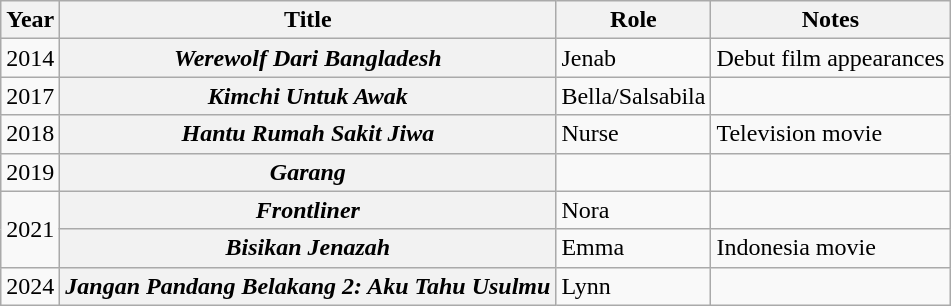<table class="wikitable">
<tr>
<th>Year</th>
<th>Title</th>
<th>Role</th>
<th>Notes</th>
</tr>
<tr>
<td>2014</td>
<th><em>Werewolf Dari Bangladesh</em></th>
<td>Jenab</td>
<td>Debut film appearances</td>
</tr>
<tr>
<td>2017</td>
<th><em>Kimchi Untuk Awak</em></th>
<td>Bella/Salsabila</td>
<td></td>
</tr>
<tr>
<td>2018</td>
<th><em>Hantu Rumah Sakit Jiwa</em></th>
<td>Nurse</td>
<td>Television movie</td>
</tr>
<tr>
<td>2019</td>
<th><em>Garang</em></th>
<td></td>
<td></td>
</tr>
<tr>
<td rowspan="2">2021</td>
<th><em>Frontliner</em></th>
<td>Nora</td>
<td></td>
</tr>
<tr>
<th><em>Bisikan Jenazah</em></th>
<td>Emma</td>
<td>Indonesia movie</td>
</tr>
<tr>
<td>2024</td>
<th><em>Jangan Pandang Belakang 2: Aku Tahu Usulmu</em></th>
<td>Lynn</td>
<td></td>
</tr>
</table>
